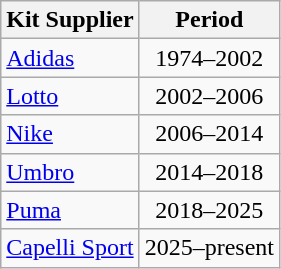<table class="wikitable" style="text-align:center">
<tr>
<th>Kit Supplier</th>
<th>Period</th>
</tr>
<tr>
<td align="Left"> <a href='#'>Adidas</a></td>
<td>1974–2002</td>
</tr>
<tr>
<td align="Left"> <a href='#'>Lotto</a></td>
<td>2002–2006</td>
</tr>
<tr>
<td align="Left"> <a href='#'>Nike</a></td>
<td>2006–2014</td>
</tr>
<tr>
<td align="Left"> <a href='#'>Umbro</a></td>
<td>2014–2018</td>
</tr>
<tr>
<td align="Left"> <a href='#'>Puma</a></td>
<td>2018–2025</td>
</tr>
<tr>
<td align="Left"> <a href='#'>Capelli Sport</a></td>
<td>2025–present</td>
</tr>
</table>
